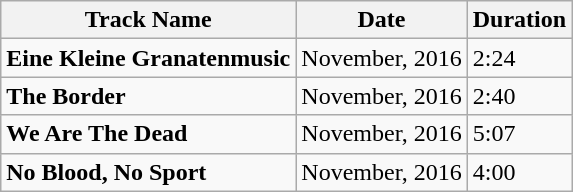<table class="wikitable">
<tr>
<th>Track Name</th>
<th>Date</th>
<th>Duration</th>
</tr>
<tr>
<td><strong>Eine Kleine Granatenmusic</strong></td>
<td>November, 2016</td>
<td>2:24</td>
</tr>
<tr>
<td><strong>The Border</strong></td>
<td>November, 2016</td>
<td>2:40</td>
</tr>
<tr>
<td><strong>We Are The Dead</strong></td>
<td>November, 2016</td>
<td>5:07</td>
</tr>
<tr>
<td><strong>No Blood, No Sport</strong></td>
<td>November, 2016</td>
<td>4:00</td>
</tr>
</table>
